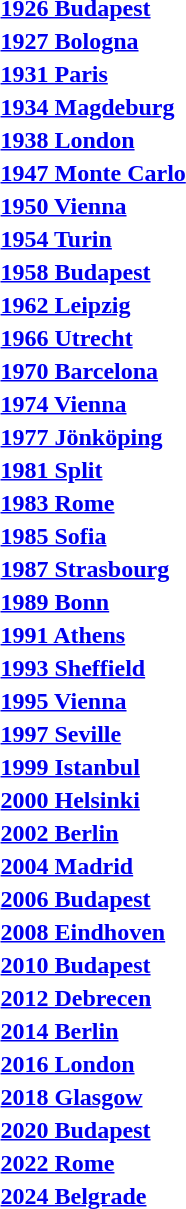<table>
<tr>
<th style="text-align:left;"><a href='#'>1926 Budapest</a></th>
<td></td>
<td></td>
<td></td>
</tr>
<tr>
<th style="text-align:left;"><a href='#'>1927 Bologna</a></th>
<td></td>
<td></td>
<td></td>
</tr>
<tr>
<th style="text-align:left;"><a href='#'>1931 Paris</a></th>
<td></td>
<td></td>
<td></td>
</tr>
<tr>
<th style="text-align:left;"><a href='#'>1934 Magdeburg</a></th>
<td></td>
<td></td>
<td></td>
</tr>
<tr>
<th style="text-align:left;"><a href='#'>1938 London</a></th>
<td></td>
<td></td>
<td></td>
</tr>
<tr>
<th style="text-align:left;"><a href='#'>1947 Monte Carlo</a></th>
<td></td>
<td></td>
<td></td>
</tr>
<tr>
<th style="text-align:left;"><a href='#'>1950 Vienna</a></th>
<td></td>
<td></td>
<td></td>
</tr>
<tr>
<th style="text-align:left;"><a href='#'>1954 Turin</a></th>
<td></td>
<td></td>
<td></td>
</tr>
<tr>
<th style="text-align:left;"><a href='#'>1958 Budapest</a></th>
<td></td>
<td></td>
<td></td>
</tr>
<tr>
<th style="text-align:left;"><a href='#'>1962 Leipzig</a></th>
<td></td>
<td></td>
<td></td>
</tr>
<tr>
<th style="text-align:left;"><a href='#'>1966 Utrecht</a></th>
<td></td>
<td></td>
<td></td>
</tr>
<tr>
<th style="text-align:left;"><a href='#'>1970 Barcelona</a></th>
<td></td>
<td></td>
<td></td>
</tr>
<tr>
<th style="text-align:left;"><a href='#'>1974 Vienna</a></th>
<td></td>
<td></td>
<td></td>
</tr>
<tr>
<th style="text-align:left;"><a href='#'>1977 Jönköping</a></th>
<td></td>
<td></td>
<td></td>
</tr>
<tr>
<th style="text-align:left;"><a href='#'>1981 Split</a></th>
<td></td>
<td></td>
<td></td>
</tr>
<tr>
<th style="text-align:left;"><a href='#'>1983 Rome</a></th>
<td></td>
<td></td>
<td></td>
</tr>
<tr>
<th style="text-align:left;"><a href='#'>1985 Sofia</a></th>
<td></td>
<td></td>
<td></td>
</tr>
<tr>
<th style="text-align:left;"><a href='#'>1987 Strasbourg</a></th>
<td></td>
<td></td>
<td></td>
</tr>
<tr>
<th style="text-align:left;"><a href='#'>1989 Bonn</a></th>
<td></td>
<td></td>
<td></td>
</tr>
<tr>
<th style="text-align:left;"><a href='#'>1991 Athens</a></th>
<td></td>
<td></td>
<td></td>
</tr>
<tr>
<th style="text-align:left;"><a href='#'>1993 Sheffield</a></th>
<td></td>
<td></td>
<td></td>
</tr>
<tr>
<th style="text-align:left;"><a href='#'>1995 Vienna</a></th>
<td></td>
<td></td>
<td></td>
</tr>
<tr>
<th style="text-align:left;"><a href='#'>1997 Seville</a></th>
<td></td>
<td></td>
<td></td>
</tr>
<tr>
<th style="text-align:left;"><a href='#'>1999 Istanbul</a></th>
<td></td>
<td></td>
<td></td>
</tr>
<tr>
<th style="text-align:left;"><a href='#'>2000 Helsinki</a></th>
<td></td>
<td></td>
<td></td>
</tr>
<tr>
<th style="text-align:left;"><a href='#'>2002 Berlin</a></th>
<td></td>
<td></td>
<td></td>
</tr>
<tr>
<th style="text-align:left;"><a href='#'>2004 Madrid</a></th>
<td></td>
<td></td>
<td></td>
</tr>
<tr>
<th style="text-align:left;"><a href='#'>2006 Budapest</a></th>
<td></td>
<td></td>
<td></td>
</tr>
<tr>
<th style="text-align:left;"><a href='#'>2008 Eindhoven</a></th>
<td></td>
<td></td>
<td></td>
</tr>
<tr>
<th style="text-align:left;"><a href='#'>2010 Budapest</a></th>
<td></td>
<td></td>
<td></td>
</tr>
<tr>
<th style="text-align:left;"><a href='#'>2012 Debrecen</a></th>
<td></td>
<td></td>
<td></td>
</tr>
<tr>
<th style="text-align:left;"><a href='#'>2014 Berlin</a></th>
<td></td>
<td></td>
<td></td>
</tr>
<tr>
<th style="text-align:left;"><a href='#'>2016 London</a></th>
<td></td>
<td></td>
<td></td>
</tr>
<tr>
<th style="text-align:left;"><a href='#'>2018 Glasgow</a></th>
<td></td>
<td></td>
<td></td>
</tr>
<tr>
<th style="text-align:left;"><a href='#'>2020 Budapest</a></th>
<td></td>
<td></td>
<td></td>
</tr>
<tr>
<th style="text-align:left;"><a href='#'>2022 Rome</a></th>
<td></td>
<td></td>
<td></td>
</tr>
<tr>
<th style="text-align:left;"><a href='#'>2024 Belgrade</a></th>
<td></td>
<td></td>
<td></td>
</tr>
</table>
